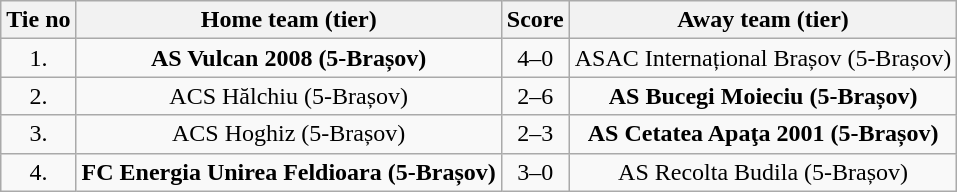<table class="wikitable" style="text-align: center">
<tr>
<th>Tie no</th>
<th>Home team (tier)</th>
<th>Score</th>
<th>Away team (tier)</th>
</tr>
<tr>
<td>1.</td>
<td><strong>AS Vulcan 2008 (5-Brașov)</strong></td>
<td>4–0</td>
<td>ASAC Internațional Brașov (5-Brașov)</td>
</tr>
<tr>
<td>2.</td>
<td>ACS Hălchiu (5-Brașov)</td>
<td>2–6</td>
<td><strong>AS Bucegi Moieciu (5-Brașov)</strong></td>
</tr>
<tr>
<td>3.</td>
<td>ACS Hoghiz (5-Brașov)</td>
<td>2–3</td>
<td><strong>AS Cetatea Apaţa 2001 (5-Brașov)</strong></td>
</tr>
<tr>
<td>4.</td>
<td><strong>FC Energia Unirea Feldioara (5-Brașov)</strong></td>
<td>3–0</td>
<td>AS Recolta Budila (5-Brașov)</td>
</tr>
</table>
